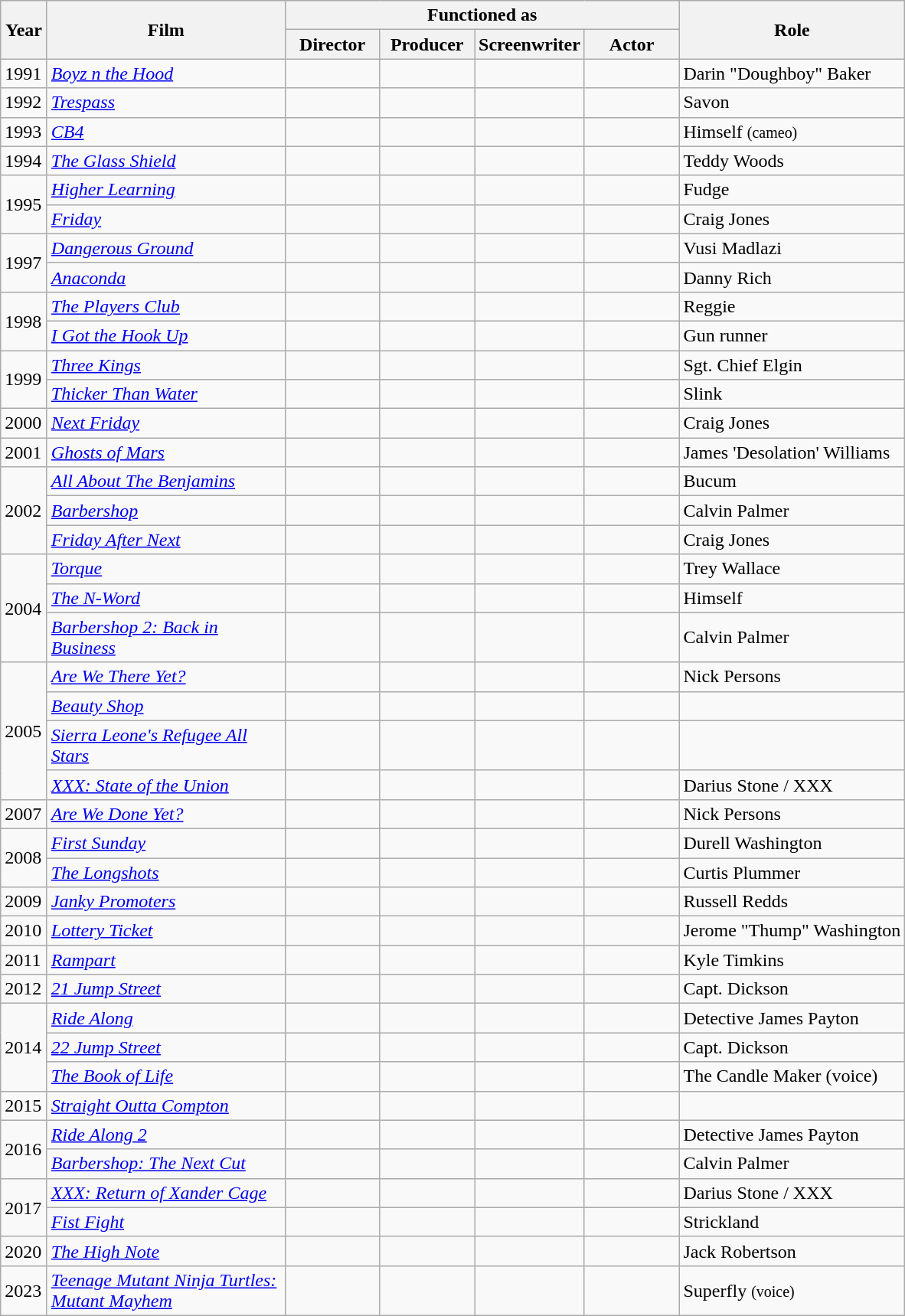<table class="wikitable sortable" style="margin-right: 0;">
<tr>
<th rowspan="2" style="width:33px;">Year</th>
<th rowspan="2" style="width:200px;">Film</th>
<th colspan="4">Functioned as</th>
<th rowspan="2">Role</th>
</tr>
<tr>
<th style="width:75px;">Director</th>
<th style="width:75px;">Producer</th>
<th style="width:75px;">Screenwriter</th>
<th style="width:75px;">Actor</th>
</tr>
<tr>
<td>1991</td>
<td><em><a href='#'>Boyz n the Hood</a></em></td>
<td></td>
<td></td>
<td></td>
<td></td>
<td>Darin "Doughboy" Baker</td>
</tr>
<tr>
<td>1992</td>
<td><em><a href='#'>Trespass</a></em></td>
<td></td>
<td></td>
<td></td>
<td></td>
<td>Savon</td>
</tr>
<tr>
<td>1993</td>
<td><em><a href='#'>CB4</a></em></td>
<td></td>
<td></td>
<td></td>
<td></td>
<td>Himself <small>(cameo)</small></td>
</tr>
<tr>
<td>1994</td>
<td><em><a href='#'>The Glass Shield</a></em></td>
<td></td>
<td></td>
<td></td>
<td></td>
<td>Teddy Woods</td>
</tr>
<tr>
<td rowspan="2">1995</td>
<td><em><a href='#'>Higher Learning</a></em></td>
<td></td>
<td></td>
<td></td>
<td></td>
<td>Fudge</td>
</tr>
<tr>
<td><em><a href='#'>Friday</a></em></td>
<td></td>
<td></td>
<td></td>
<td></td>
<td>Craig Jones</td>
</tr>
<tr>
<td rowspan="2">1997</td>
<td><em><a href='#'>Dangerous Ground</a></em></td>
<td></td>
<td></td>
<td></td>
<td></td>
<td>Vusi Madlazi</td>
</tr>
<tr>
<td><em><a href='#'>Anaconda</a></em></td>
<td></td>
<td></td>
<td></td>
<td></td>
<td>Danny Rich</td>
</tr>
<tr>
<td rowspan="2">1998</td>
<td><em><a href='#'>The Players Club</a></em></td>
<td></td>
<td></td>
<td></td>
<td></td>
<td>Reggie</td>
</tr>
<tr>
<td><em><a href='#'>I Got the Hook Up</a></em></td>
<td></td>
<td></td>
<td></td>
<td></td>
<td>Gun runner</td>
</tr>
<tr>
<td rowspan="2">1999</td>
<td><em><a href='#'>Three Kings</a></em></td>
<td></td>
<td></td>
<td></td>
<td></td>
<td>Sgt. Chief Elgin</td>
</tr>
<tr>
<td><em><a href='#'>Thicker Than Water</a></em></td>
<td></td>
<td></td>
<td></td>
<td></td>
<td>Slink</td>
</tr>
<tr>
<td>2000</td>
<td><em><a href='#'>Next Friday</a></em></td>
<td></td>
<td></td>
<td></td>
<td></td>
<td>Craig Jones</td>
</tr>
<tr>
<td>2001</td>
<td><em><a href='#'>Ghosts of Mars</a></em></td>
<td></td>
<td></td>
<td></td>
<td></td>
<td>James 'Desolation' Williams</td>
</tr>
<tr>
<td rowspan="3">2002</td>
<td><em><a href='#'>All About The Benjamins</a></em></td>
<td></td>
<td></td>
<td></td>
<td></td>
<td>Bucum</td>
</tr>
<tr>
<td><em><a href='#'>Barbershop</a></em></td>
<td></td>
<td></td>
<td></td>
<td></td>
<td>Calvin Palmer</td>
</tr>
<tr>
<td><em><a href='#'>Friday After Next</a></em></td>
<td></td>
<td></td>
<td></td>
<td></td>
<td>Craig Jones</td>
</tr>
<tr>
<td rowspan="3">2004</td>
<td><em><a href='#'>Torque</a></em></td>
<td></td>
<td></td>
<td></td>
<td></td>
<td>Trey Wallace</td>
</tr>
<tr>
<td><em><a href='#'>The N-Word</a></em></td>
<td></td>
<td></td>
<td></td>
<td></td>
<td>Himself</td>
</tr>
<tr>
<td><em><a href='#'>Barbershop 2: Back in Business</a></em></td>
<td></td>
<td></td>
<td></td>
<td></td>
<td>Calvin Palmer</td>
</tr>
<tr>
<td rowspan="4">2005</td>
<td><em><a href='#'>Are We There Yet?</a></em></td>
<td></td>
<td></td>
<td></td>
<td></td>
<td>Nick Persons</td>
</tr>
<tr>
<td><em><a href='#'>Beauty Shop</a></em></td>
<td></td>
<td></td>
<td></td>
<td></td>
<td></td>
</tr>
<tr>
<td><em><a href='#'>Sierra Leone's Refugee All Stars</a></em></td>
<td></td>
<td></td>
<td></td>
<td></td>
<td></td>
</tr>
<tr>
<td><em><a href='#'>XXX: State of the Union</a></em></td>
<td></td>
<td></td>
<td></td>
<td></td>
<td>Darius Stone / XXX</td>
</tr>
<tr>
<td>2007</td>
<td><em><a href='#'>Are We Done Yet?</a></em></td>
<td></td>
<td></td>
<td></td>
<td></td>
<td>Nick Persons</td>
</tr>
<tr>
<td rowspan="2">2008</td>
<td><em><a href='#'>First Sunday</a></em></td>
<td></td>
<td></td>
<td></td>
<td></td>
<td>Durell Washington</td>
</tr>
<tr>
<td><em><a href='#'>The Longshots</a></em></td>
<td></td>
<td></td>
<td></td>
<td></td>
<td>Curtis Plummer</td>
</tr>
<tr>
<td>2009</td>
<td><em><a href='#'>Janky Promoters</a></em></td>
<td></td>
<td></td>
<td></td>
<td></td>
<td>Russell Redds</td>
</tr>
<tr>
<td>2010</td>
<td><em><a href='#'>Lottery Ticket</a></em></td>
<td></td>
<td></td>
<td></td>
<td></td>
<td>Jerome "Thump" Washington</td>
</tr>
<tr>
<td>2011</td>
<td><em><a href='#'>Rampart</a></em></td>
<td></td>
<td></td>
<td></td>
<td></td>
<td>Kyle Timkins</td>
</tr>
<tr>
<td>2012</td>
<td><em><a href='#'>21 Jump Street</a></em></td>
<td></td>
<td></td>
<td></td>
<td></td>
<td>Capt. Dickson</td>
</tr>
<tr>
<td rowspan="3">2014</td>
<td><em><a href='#'>Ride Along</a></em></td>
<td></td>
<td></td>
<td></td>
<td></td>
<td>Detective James Payton</td>
</tr>
<tr>
<td><em><a href='#'>22 Jump Street</a></em></td>
<td></td>
<td></td>
<td></td>
<td></td>
<td>Capt. Dickson</td>
</tr>
<tr>
<td><em><a href='#'>The Book of Life</a></em></td>
<td></td>
<td></td>
<td></td>
<td></td>
<td>The Candle Maker (voice)</td>
</tr>
<tr>
<td>2015</td>
<td><em><a href='#'>Straight Outta Compton</a></em></td>
<td></td>
<td></td>
<td></td>
<td></td>
<td></td>
</tr>
<tr>
<td rowspan="2">2016</td>
<td><em><a href='#'>Ride Along 2</a></em></td>
<td></td>
<td></td>
<td></td>
<td></td>
<td>Detective James Payton</td>
</tr>
<tr>
<td><em><a href='#'>Barbershop: The Next Cut</a></em></td>
<td></td>
<td></td>
<td></td>
<td></td>
<td>Calvin Palmer</td>
</tr>
<tr>
<td rowspan="2">2017</td>
<td><em><a href='#'>XXX: Return of Xander Cage</a></em></td>
<td></td>
<td></td>
<td></td>
<td></td>
<td>Darius Stone / XXX</td>
</tr>
<tr>
<td><em><a href='#'>Fist Fight</a></em></td>
<td></td>
<td></td>
<td></td>
<td></td>
<td>Strickland</td>
</tr>
<tr>
<td>2020</td>
<td><em><a href='#'>The High Note</a></em></td>
<td></td>
<td></td>
<td></td>
<td></td>
<td>Jack Robertson</td>
</tr>
<tr>
<td>2023</td>
<td><em><a href='#'>Teenage Mutant Ninja Turtles: Mutant Mayhem</a></em></td>
<td></td>
<td></td>
<td></td>
<td></td>
<td>Superfly <small>(voice)</small></td>
</tr>
</table>
